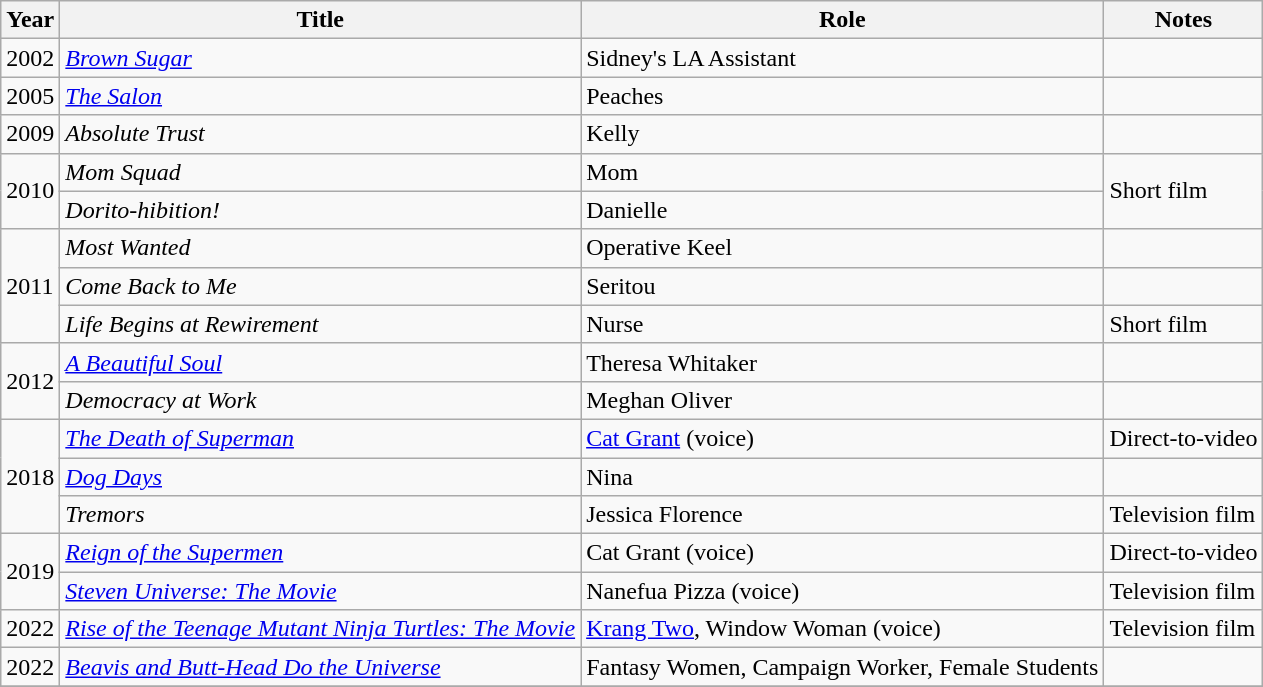<table class="wikitable sortable plainrowheaders">
<tr>
<th scope="col">Year</th>
<th scope="col">Title</th>
<th scope="col">Role</th>
<th scope="col" class="unsortable">Notes</th>
</tr>
<tr>
<td>2002</td>
<td><em><a href='#'>Brown Sugar</a></em></td>
<td>Sidney's LA Assistant</td>
<td></td>
</tr>
<tr>
<td>2005</td>
<td><em><a href='#'>The Salon</a></em></td>
<td>Peaches</td>
<td></td>
</tr>
<tr>
<td>2009</td>
<td><em>Absolute Trust</em></td>
<td>Kelly</td>
<td></td>
</tr>
<tr>
<td rowspan="2">2010</td>
<td><em>Mom Squad</em></td>
<td>Mom</td>
<td rowspan="2">Short film</td>
</tr>
<tr>
<td><em>Dorito-hibition!</em></td>
<td>Danielle</td>
</tr>
<tr>
<td rowspan="3">2011</td>
<td><em>Most Wanted</em></td>
<td>Operative Keel</td>
<td></td>
</tr>
<tr>
<td><em>Come Back to Me</em></td>
<td>Seritou</td>
<td></td>
</tr>
<tr>
<td><em>Life Begins at Rewirement</em></td>
<td>Nurse</td>
<td>Short film</td>
</tr>
<tr>
<td rowspan="2">2012</td>
<td><em><a href='#'>A Beautiful Soul</a></em></td>
<td>Theresa Whitaker</td>
<td></td>
</tr>
<tr>
<td><em>Democracy at Work</em></td>
<td>Meghan Oliver</td>
<td></td>
</tr>
<tr>
<td rowspan="3">2018</td>
<td><em><a href='#'>The Death of Superman</a></em></td>
<td><a href='#'>Cat Grant</a> (voice)</td>
<td>Direct-to-video</td>
</tr>
<tr>
<td><em><a href='#'>Dog Days</a></em></td>
<td>Nina</td>
<td></td>
</tr>
<tr>
<td><em>Tremors</em></td>
<td>Jessica Florence</td>
<td>Television film</td>
</tr>
<tr>
<td rowspan="2">2019</td>
<td><em><a href='#'>Reign of the Supermen</a></em></td>
<td>Cat Grant (voice)</td>
<td>Direct-to-video</td>
</tr>
<tr>
<td><em><a href='#'>Steven Universe: The Movie</a></em></td>
<td>Nanefua Pizza (voice)</td>
<td>Television film</td>
</tr>
<tr>
<td>2022</td>
<td><em><a href='#'>Rise of the Teenage Mutant Ninja Turtles: The Movie</a></em></td>
<td><a href='#'>Krang Two</a>, Window Woman (voice)</td>
<td>Television film</td>
</tr>
<tr>
<td>2022</td>
<td><em><a href='#'>Beavis and Butt-Head Do the Universe</a></em></td>
<td>Fantasy Women, Campaign Worker, Female Students</td>
<td></td>
</tr>
<tr>
</tr>
</table>
